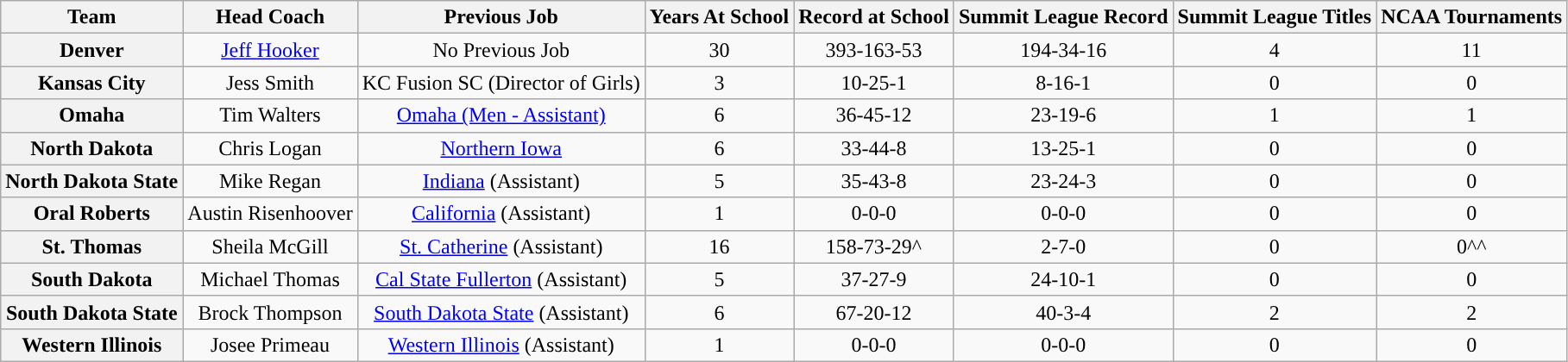<table class="wikitable sortable" style="text-align:center">
<tr>
<th>Team</th>
<th>Head Coach</th>
<th>Previous Job</th>
<th>Years At School</th>
<th>Record at School</th>
<th>Summit League Record</th>
<th>Summit League Titles</th>
<th>NCAA Tournaments</th>
</tr>
<tr>
<th>Denver</th>
<td><a href='#'>Jeff Hooker</a></td>
<td>No Previous Job</td>
<td>30</td>
<td>393-163-53</td>
<td>194-34-16</td>
<td>4</td>
<td>11</td>
</tr>
<tr>
<th>Kansas City</th>
<td>Jess Smith</td>
<td>KC Fusion SC (Director of Girls)</td>
<td>3</td>
<td>10-25-1</td>
<td>8-16-1</td>
<td>0</td>
<td>0</td>
</tr>
<tr>
<th>Omaha</th>
<td>Tim Walters</td>
<td><a href='#'>Omaha (Men - Assistant)</a></td>
<td>6</td>
<td>36-45-12</td>
<td>23-19-6</td>
<td>1</td>
<td>1</td>
</tr>
<tr>
<th>North Dakota</th>
<td>Chris Logan</td>
<td><a href='#'>Northern Iowa</a></td>
<td>6</td>
<td>33-44-8</td>
<td>13-25-1</td>
<td>0</td>
<td>0</td>
</tr>
<tr>
<th>North Dakota State</th>
<td>Mike Regan</td>
<td><a href='#'>Indiana</a> (Assistant)</td>
<td>5</td>
<td>35-43-8</td>
<td>23-24-3</td>
<td>0</td>
<td>0</td>
</tr>
<tr>
<th>Oral Roberts</th>
<td>Austin Risenhoover</td>
<td><a href='#'>California</a> (Assistant)</td>
<td>1</td>
<td>0-0-0</td>
<td>0-0-0</td>
<td>0</td>
<td>0</td>
</tr>
<tr>
<th>St. Thomas</th>
<td>Sheila McGill</td>
<td><a href='#'>St. Catherine</a> (Assistant)</td>
<td>16</td>
<td>158-73-29^</td>
<td>2-7-0</td>
<td>0</td>
<td>0^^</td>
</tr>
<tr>
<th>South Dakota</th>
<td>Michael Thomas</td>
<td><a href='#'>Cal State Fullerton</a> (Assistant)</td>
<td>5</td>
<td>37-27-9</td>
<td>24-10-1</td>
<td>0</td>
<td>0</td>
</tr>
<tr>
<th>South Dakota State</th>
<td>Brock Thompson</td>
<td><a href='#'>South Dakota State</a> (Assistant)</td>
<td>6</td>
<td>67-20-12</td>
<td>40-3-4</td>
<td>2</td>
<td>2</td>
</tr>
<tr>
<th>Western Illinois</th>
<td>Josee Primeau</td>
<td><a href='#'>Western Illinois</a> (Assistant)</td>
<td>1</td>
<td>0-0-0</td>
<td>0-0-0</td>
<td>0</td>
<td>0</td>
</tr>
</table>
